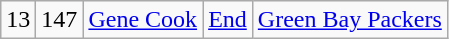<table class="wikitable" style="text-align:center">
<tr>
<td>13</td>
<td>147</td>
<td><a href='#'>Gene Cook</a></td>
<td><a href='#'>End</a></td>
<td><a href='#'>Green Bay Packers</a></td>
</tr>
</table>
